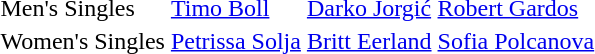<table>
<tr>
<td>Men's Singles <br></td>
<td> <a href='#'>Timo Boll</a></td>
<td> <a href='#'>Darko Jorgić</a></td>
<td> <a href='#'>Robert Gardos</a></td>
</tr>
<tr>
<td>Women's Singles <br></td>
<td> <a href='#'>Petrissa Solja</a></td>
<td> <a href='#'>Britt Eerland</a></td>
<td> <a href='#'>Sofia Polcanova</a></td>
</tr>
<tr>
</tr>
</table>
